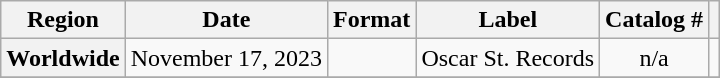<table class="wikitable plainrowheaders">
<tr>
<th scope="col">Region</th>
<th scope="col">Date</th>
<th scope="col">Format</th>
<th scope="col">Label</th>
<th scope="col">Catalog #</th>
<th scope="col"></th>
</tr>
<tr>
<th scope="row">Worldwide</th>
<td>November 17, 2023</td>
<td></td>
<td>Oscar St. Records</td>
<td align="center">n/a</td>
<td></td>
</tr>
<tr>
</tr>
</table>
